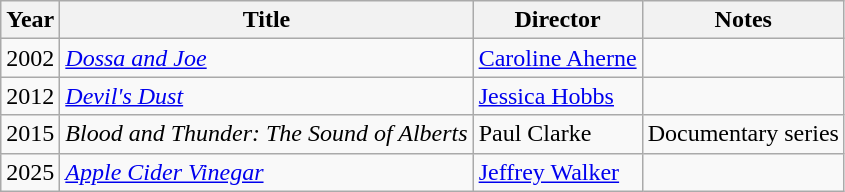<table class="wikitable">
<tr>
<th>Year</th>
<th>Title</th>
<th>Director</th>
<th>Notes</th>
</tr>
<tr>
<td>2002</td>
<td><em><a href='#'>Dossa and Joe</a></em></td>
<td><a href='#'>Caroline Aherne</a></td>
<td></td>
</tr>
<tr>
<td>2012</td>
<td><em><a href='#'>Devil's Dust</a></em></td>
<td><a href='#'>Jessica Hobbs</a></td>
<td></td>
</tr>
<tr>
<td>2015</td>
<td><em>Blood and Thunder: The Sound of Alberts</em></td>
<td>Paul Clarke</td>
<td>Documentary series</td>
</tr>
<tr>
<td>2025</td>
<td><em><a href='#'>Apple Cider Vinegar</a></em></td>
<td><a href='#'>Jeffrey Walker</a></td>
<td></td>
</tr>
</table>
